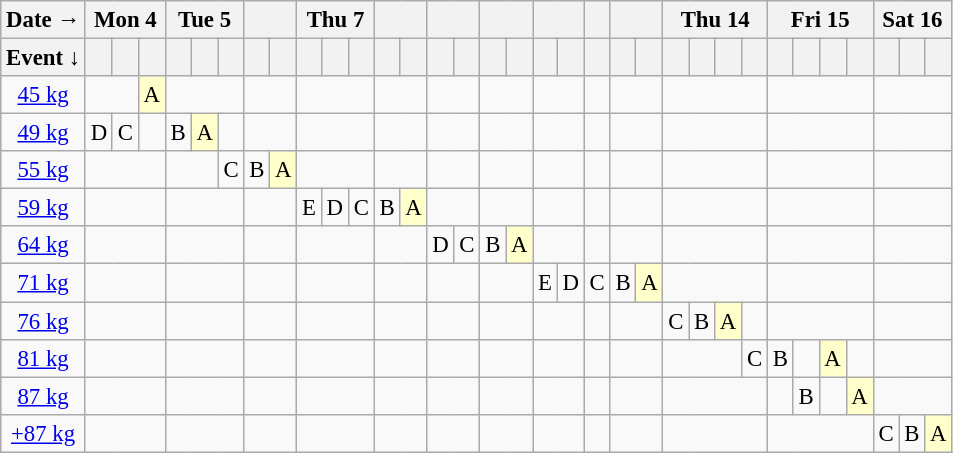<table class="wikitable" style="text-align:center; font-size:95%">
<tr>
<th>Date →</th>
<th colspan=3>Mon 4</th>
<th colspan=3>Tue 5</th>
<th colspan=2></th>
<th colspan=3>Thu 7</th>
<th colspan=2></th>
<th colspan=2></th>
<th colspan=2></th>
<th colspan=2></th>
<th></th>
<th colspan=2></th>
<th colspan=4>Thu 14</th>
<th colspan=4>Fri 15</th>
<th colspan=3>Sat 16</th>
</tr>
<tr>
<th>Event ↓</th>
<th></th>
<th></th>
<th></th>
<th></th>
<th></th>
<th></th>
<th></th>
<th></th>
<th></th>
<th></th>
<th></th>
<th></th>
<th></th>
<th></th>
<th></th>
<th></th>
<th></th>
<th></th>
<th></th>
<th></th>
<th></th>
<th></th>
<th></th>
<th></th>
<th></th>
<th></th>
<th></th>
<th></th>
<th></th>
<th></th>
<th></th>
<th></th>
<th></th>
</tr>
<tr>
<td><a href='#'>45 kg</a></td>
<td colspan=2></td>
<td style="background-color:#ffffcc;">A</td>
<td colspan=3></td>
<td colspan=2></td>
<td colspan=3></td>
<td colspan=2></td>
<td colspan=2></td>
<td colspan=2></td>
<td colspan=2></td>
<td></td>
<td colspan=2></td>
<td colspan=4></td>
<td colspan=4></td>
<td colspan=3></td>
</tr>
<tr>
<td><a href='#'>49 kg</a></td>
<td>D</td>
<td>C</td>
<td></td>
<td>B</td>
<td style="background-color:#ffffcc;">A</td>
<td></td>
<td colspan=2></td>
<td colspan=3></td>
<td colspan=2></td>
<td colspan=2></td>
<td colspan=2></td>
<td colspan=2></td>
<td></td>
<td colspan=2></td>
<td colspan=4></td>
<td colspan=4></td>
<td colspan=3></td>
</tr>
<tr>
<td><a href='#'>55 kg</a></td>
<td colspan=3></td>
<td colspan=2></td>
<td>C</td>
<td>B</td>
<td style="background-color:#ffffcc;">A</td>
<td colspan=3></td>
<td colspan=2></td>
<td colspan=2></td>
<td colspan=2></td>
<td colspan=2></td>
<td></td>
<td colspan=2></td>
<td colspan=4></td>
<td colspan=4></td>
<td colspan=3></td>
</tr>
<tr>
<td><a href='#'>59 kg</a></td>
<td colspan=3></td>
<td colspan=3></td>
<td colspan=2></td>
<td>E</td>
<td>D</td>
<td>C</td>
<td>B</td>
<td style="background-color:#ffffcc;">A</td>
<td colspan=2></td>
<td colspan=2></td>
<td colspan=2></td>
<td></td>
<td colspan=2></td>
<td colspan=4></td>
<td colspan=4></td>
<td colspan=3></td>
</tr>
<tr>
<td><a href='#'>64 kg</a></td>
<td colspan=3></td>
<td colspan=3></td>
<td colspan=2></td>
<td colspan=3></td>
<td colspan=2></td>
<td>D</td>
<td>C</td>
<td>B</td>
<td style="background-color:#ffffcc;">A</td>
<td colspan=2></td>
<td></td>
<td colspan=2></td>
<td colspan=4></td>
<td colspan=4></td>
<td colspan=3></td>
</tr>
<tr>
<td><a href='#'>71 kg</a></td>
<td colspan=3></td>
<td colspan=3></td>
<td colspan=2></td>
<td colspan=3></td>
<td colspan=2></td>
<td colspan=2></td>
<td colspan=2></td>
<td>E</td>
<td>D</td>
<td>C</td>
<td>B</td>
<td style="background-color:#ffffcc;">A</td>
<td colspan=4></td>
<td colspan=4></td>
<td colspan=3></td>
</tr>
<tr>
<td><a href='#'>76 kg</a></td>
<td colspan=3></td>
<td colspan=3></td>
<td colspan=2></td>
<td colspan=3></td>
<td colspan=2></td>
<td colspan=2></td>
<td colspan=2></td>
<td colspan=2></td>
<td></td>
<td colspan=2></td>
<td>C</td>
<td>B</td>
<td style="background-color:#ffffcc;">A</td>
<td></td>
<td colspan=4></td>
<td colspan=3></td>
</tr>
<tr>
<td><a href='#'>81 kg</a></td>
<td colspan=3></td>
<td colspan=3></td>
<td colspan=2></td>
<td colspan=3></td>
<td colspan=2></td>
<td colspan=2></td>
<td colspan=2></td>
<td colspan=2></td>
<td></td>
<td colspan=2></td>
<td colspan=3></td>
<td>C</td>
<td>B</td>
<td></td>
<td style="background-color:#ffffcc;">A</td>
<td></td>
<td colspan=3></td>
</tr>
<tr>
<td><a href='#'>87 kg</a></td>
<td colspan=3></td>
<td colspan=3></td>
<td colspan=2></td>
<td colspan=3></td>
<td colspan=2></td>
<td colspan=2></td>
<td colspan=2></td>
<td colspan=2></td>
<td></td>
<td colspan=2></td>
<td colspan=4></td>
<td></td>
<td>B</td>
<td></td>
<td style="background-color:#ffffcc;">A</td>
<td colspan=3></td>
</tr>
<tr>
<td><a href='#'>+87 kg</a></td>
<td colspan=3></td>
<td colspan=3></td>
<td colspan=2></td>
<td colspan=3></td>
<td colspan=2></td>
<td colspan=2></td>
<td colspan=2></td>
<td colspan=2></td>
<td></td>
<td colspan=2></td>
<td colspan=4></td>
<td colspan=4></td>
<td>C</td>
<td>B</td>
<td style="background-color:#ffffcc;">A</td>
</tr>
</table>
